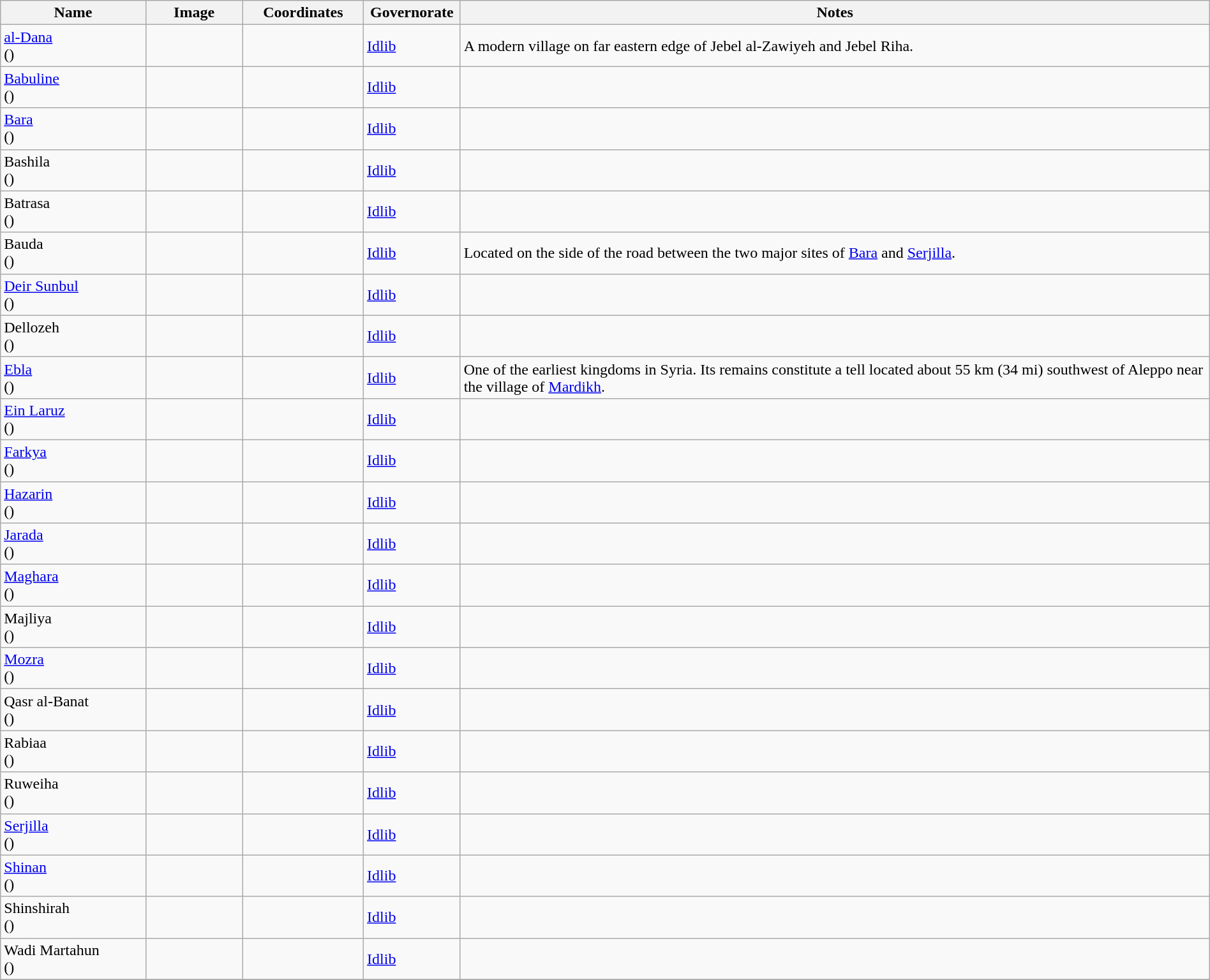<table class="wikitable sortable" width="100%">
<tr>
<th width="12%">Name<br></th>
<th class="unsortable" width="94px">Image</th>
<th class="unsortable" width="10%">Coordinates</th>
<th width="8%">Governorate</th>
<th class="unsortable">Notes</th>
</tr>
<tr>
<td><a href='#'>al-Dana</a><br>()</td>
<td></td>
<td></td>
<td><a href='#'>Idlib</a></td>
<td>A modern village on far eastern edge of Jebel al-Zawiyeh and Jebel Riha.</td>
</tr>
<tr>
<td><a href='#'>Babuline</a><br>()</td>
<td></td>
<td></td>
<td><a href='#'>Idlib</a></td>
<td></td>
</tr>
<tr>
<td><a href='#'>Bara</a><br>()</td>
<td></td>
<td></td>
<td><a href='#'>Idlib</a></td>
<td></td>
</tr>
<tr>
<td>Bashila<br>()</td>
<td></td>
<td></td>
<td><a href='#'>Idlib</a></td>
<td></td>
</tr>
<tr>
<td>Batrasa<br>()</td>
<td></td>
<td></td>
<td><a href='#'>Idlib</a></td>
<td></td>
</tr>
<tr>
<td>Bauda<br>()</td>
<td></td>
<td></td>
<td><a href='#'>Idlib</a></td>
<td>Located on the side of the road between the two major sites of <a href='#'>Bara</a> and <a href='#'>Serjilla</a>.</td>
</tr>
<tr>
<td><a href='#'>Deir Sunbul</a><br>()</td>
<td></td>
<td></td>
<td><a href='#'>Idlib</a></td>
<td></td>
</tr>
<tr>
<td>Dellozeh<br>()</td>
<td></td>
<td></td>
<td><a href='#'>Idlib</a></td>
<td></td>
</tr>
<tr>
<td><a href='#'>Ebla</a><br>()</td>
<td></td>
<td></td>
<td><a href='#'>Idlib</a></td>
<td>One of the earliest kingdoms in Syria. Its remains constitute a tell located about 55 km (34 mi) southwest of Aleppo near the village of <a href='#'>Mardikh</a>.</td>
</tr>
<tr>
<td><a href='#'>Ein Laruz</a><br>()</td>
<td></td>
<td></td>
<td><a href='#'>Idlib</a></td>
<td></td>
</tr>
<tr>
<td><a href='#'>Farkya</a><br>()</td>
<td></td>
<td></td>
<td><a href='#'>Idlib</a></td>
<td></td>
</tr>
<tr>
<td><a href='#'>Hazarin</a><br>()</td>
<td></td>
<td></td>
<td><a href='#'>Idlib</a></td>
<td></td>
</tr>
<tr>
<td><a href='#'>Jarada</a><br>()</td>
<td></td>
<td></td>
<td><a href='#'>Idlib</a></td>
<td></td>
</tr>
<tr>
<td><a href='#'>Maghara</a><br>()</td>
<td></td>
<td></td>
<td><a href='#'>Idlib</a></td>
<td></td>
</tr>
<tr>
<td>Majliya<br>()</td>
<td></td>
<td></td>
<td><a href='#'>Idlib</a></td>
<td></td>
</tr>
<tr>
<td><a href='#'>Mozra</a><br>()</td>
<td></td>
<td></td>
<td><a href='#'>Idlib</a></td>
<td></td>
</tr>
<tr>
<td>Qasr al-Banat<br>()</td>
<td></td>
<td></td>
<td><a href='#'>Idlib</a></td>
<td></td>
</tr>
<tr>
<td>Rabiaa<br>()</td>
<td></td>
<td></td>
<td><a href='#'>Idlib</a></td>
<td></td>
</tr>
<tr>
<td><span>Ruweiha</span><br>()</td>
<td></td>
<td></td>
<td><a href='#'>Idlib</a></td>
<td></td>
</tr>
<tr>
<td><a href='#'>Serjilla</a><br>()</td>
<td></td>
<td></td>
<td><a href='#'>Idlib</a></td>
<td></td>
</tr>
<tr>
<td><a href='#'>Shinan</a><br>()</td>
<td></td>
<td></td>
<td><a href='#'>Idlib</a></td>
<td></td>
</tr>
<tr>
<td>Shinshirah<br>()</td>
<td></td>
<td></td>
<td><a href='#'>Idlib</a></td>
<td></td>
</tr>
<tr>
<td>Wadi Martahun<br>()</td>
<td></td>
<td></td>
<td><a href='#'>Idlib</a></td>
<td></td>
</tr>
<tr>
</tr>
</table>
